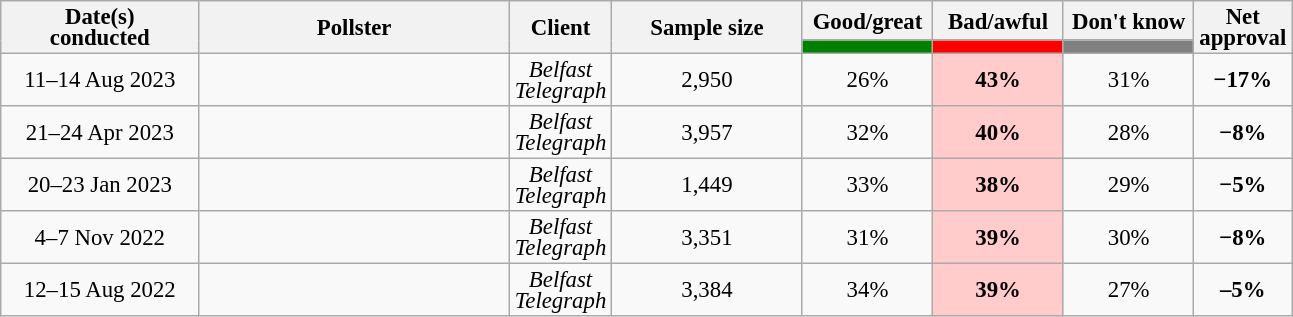<table class="wikitable collapsible sortable tpl-blanktable" style="text-align:center;font-size:95%;line-height:14px;">
<tr>
<th style="width:125px;" rowspan="2">Date(s)<br>conducted</th>
<th style="width:200px;" rowspan="2">Pollster</th>
<th style="width:60px;" rowspan="2">Client</th>
<th style="width:120px;" rowspan="2">Sample size</th>
<th class="unsortable" style="width:80px;">Good/great</th>
<th class="unsortable" style="width: 80px;">Bad/awful</th>
<th class="unsortable" style="width:80px;">Don't know</th>
<th class="unsortable" style="width:20px;" rowspan="2">Net approval</th>
</tr>
<tr>
<th class="unsortable" style="background:green;width:60px;"></th>
<th class="unsortable" style="background:red;width:60px;"></th>
<th class="unsortable" style="background:grey;width:60px;"></th>
</tr>
<tr>
<td>11–14 Aug 2023</td>
<td></td>
<td><em>Belfast Telegraph</em></td>
<td>2,950</td>
<td>26%</td>
<td style="background:#ffcccb"><strong>43%</strong></td>
<td>31%</td>
<td><strong>−17%</strong></td>
</tr>
<tr>
<td>21–24 Apr 2023</td>
<td></td>
<td><em>Belfast Telegraph</em></td>
<td>3,957</td>
<td>32%</td>
<td style="background:#ffcccb"><strong>40%</strong></td>
<td>28%</td>
<td><strong>−8%</strong></td>
</tr>
<tr>
<td>20–23 Jan 2023</td>
<td></td>
<td><em>Belfast Telegraph</em></td>
<td>1,449</td>
<td>33%</td>
<td style="background:#ffcccb"><strong>38%</strong></td>
<td>29%</td>
<td><strong>−5%</strong></td>
</tr>
<tr>
<td>4–7 Nov 2022</td>
<td></td>
<td><em>Belfast Telegraph</em></td>
<td>3,351</td>
<td>31%</td>
<td style="background:#ffcccb"><strong>39%</strong></td>
<td>30%</td>
<td><strong>−8%</strong></td>
</tr>
<tr>
<td>12–15 Aug 2022</td>
<td></td>
<td><em>Belfast Telegraph</em></td>
<td>3,384</td>
<td>34%</td>
<td style="background:#ffcccb"><strong>39%</strong></td>
<td>27%</td>
<td><strong>–5%</strong></td>
</tr>
</table>
